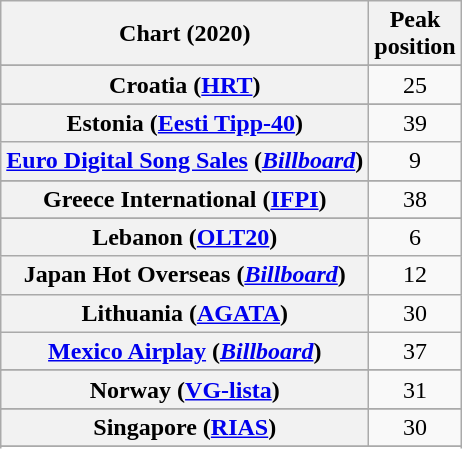<table class="wikitable sortable plainrowheaders" style="text-align:center">
<tr>
<th scope="col">Chart (2020)</th>
<th scope="col">Peak<br>position</th>
</tr>
<tr>
</tr>
<tr>
</tr>
<tr>
</tr>
<tr>
</tr>
<tr>
</tr>
<tr>
</tr>
<tr>
</tr>
<tr>
</tr>
<tr>
<th scope="row">Croatia (<a href='#'>HRT</a>)</th>
<td>25</td>
</tr>
<tr>
</tr>
<tr>
<th scope="row">Estonia (<a href='#'>Eesti Tipp-40</a>)</th>
<td>39</td>
</tr>
<tr>
<th scope="row"><a href='#'>Euro Digital Song Sales</a> (<em><a href='#'>Billboard</a></em>)</th>
<td>9</td>
</tr>
<tr>
</tr>
<tr>
</tr>
<tr>
<th scope="row">Greece International (<a href='#'>IFPI</a>)</th>
<td>38</td>
</tr>
<tr>
</tr>
<tr>
</tr>
<tr>
</tr>
<tr>
</tr>
<tr>
<th scope="row">Lebanon (<a href='#'>OLT20</a>)</th>
<td>6</td>
</tr>
<tr>
<th scope="row">Japan Hot Overseas (<em><a href='#'>Billboard</a></em>)</th>
<td>12</td>
</tr>
<tr>
<th scope="row">Lithuania (<a href='#'>AGATA</a>)</th>
<td>30</td>
</tr>
<tr>
<th scope="row"><a href='#'>Mexico Airplay</a> (<em><a href='#'>Billboard</a></em>)</th>
<td>37</td>
</tr>
<tr>
</tr>
<tr>
</tr>
<tr>
</tr>
<tr>
<th scope="row">Norway (<a href='#'>VG-lista</a>)</th>
<td>31</td>
</tr>
<tr>
</tr>
<tr>
</tr>
<tr>
<th scope="row">Singapore (<a href='#'>RIAS</a>)</th>
<td>30</td>
</tr>
<tr>
</tr>
<tr>
</tr>
<tr>
</tr>
<tr>
</tr>
<tr>
</tr>
<tr>
</tr>
<tr>
</tr>
<tr>
</tr>
</table>
